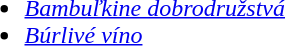<table width="100%">
<tr>
<td width="50%" valign="top"><br><ul><li><em><a href='#'>Bambuľkine dobrodružstvá</a></em></li><li><em><a href='#'>Búrlivé víno</a></em></li></ul></td>
</tr>
</table>
